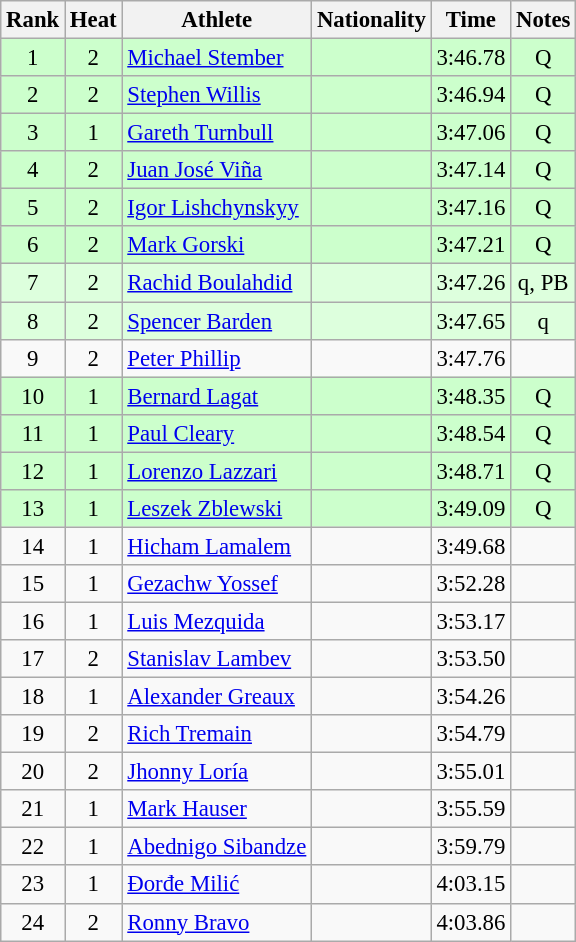<table class="wikitable sortable" style="text-align:center;font-size:95%">
<tr>
<th>Rank</th>
<th>Heat</th>
<th>Athlete</th>
<th>Nationality</th>
<th>Time</th>
<th>Notes</th>
</tr>
<tr bgcolor=ccffcc>
<td>1</td>
<td>2</td>
<td align="left"><a href='#'>Michael Stember</a></td>
<td align=left></td>
<td>3:46.78</td>
<td>Q</td>
</tr>
<tr bgcolor=ccffcc>
<td>2</td>
<td>2</td>
<td align="left"><a href='#'>Stephen Willis</a></td>
<td align=left></td>
<td>3:46.94</td>
<td>Q</td>
</tr>
<tr bgcolor=ccffcc>
<td>3</td>
<td>1</td>
<td align="left"><a href='#'>Gareth Turnbull</a></td>
<td align=left></td>
<td>3:47.06</td>
<td>Q</td>
</tr>
<tr bgcolor=ccffcc>
<td>4</td>
<td>2</td>
<td align="left"><a href='#'>Juan José Viña</a></td>
<td align=left></td>
<td>3:47.14</td>
<td>Q</td>
</tr>
<tr bgcolor=ccffcc>
<td>5</td>
<td>2</td>
<td align="left"><a href='#'>Igor Lishchynskyy</a></td>
<td align=left></td>
<td>3:47.16</td>
<td>Q</td>
</tr>
<tr bgcolor=ccffcc>
<td>6</td>
<td>2</td>
<td align="left"><a href='#'>Mark Gorski</a></td>
<td align=left></td>
<td>3:47.21</td>
<td>Q</td>
</tr>
<tr bgcolor=ddffdd>
<td>7</td>
<td>2</td>
<td align="left"><a href='#'>Rachid Boulahdid</a></td>
<td align=left></td>
<td>3:47.26</td>
<td>q, PB</td>
</tr>
<tr bgcolor=ddffdd>
<td>8</td>
<td>2</td>
<td align="left"><a href='#'>Spencer Barden</a></td>
<td align=left></td>
<td>3:47.65</td>
<td>q</td>
</tr>
<tr>
<td>9</td>
<td>2</td>
<td align="left"><a href='#'>Peter Phillip</a></td>
<td align=left></td>
<td>3:47.76</td>
<td></td>
</tr>
<tr bgcolor=ccffcc>
<td>10</td>
<td>1</td>
<td align="left"><a href='#'>Bernard Lagat</a></td>
<td align=left></td>
<td>3:48.35</td>
<td>Q</td>
</tr>
<tr bgcolor=ccffcc>
<td>11</td>
<td>1</td>
<td align="left"><a href='#'>Paul Cleary</a></td>
<td align=left></td>
<td>3:48.54</td>
<td>Q</td>
</tr>
<tr bgcolor=ccffcc>
<td>12</td>
<td>1</td>
<td align="left"><a href='#'>Lorenzo Lazzari</a></td>
<td align=left></td>
<td>3:48.71</td>
<td>Q</td>
</tr>
<tr bgcolor=ccffcc>
<td>13</td>
<td>1</td>
<td align="left"><a href='#'>Leszek Zblewski</a></td>
<td align=left></td>
<td>3:49.09</td>
<td>Q</td>
</tr>
<tr>
<td>14</td>
<td>1</td>
<td align="left"><a href='#'>Hicham Lamalem</a></td>
<td align=left></td>
<td>3:49.68</td>
<td></td>
</tr>
<tr>
<td>15</td>
<td>1</td>
<td align="left"><a href='#'>Gezachw Yossef</a></td>
<td align=left></td>
<td>3:52.28</td>
<td></td>
</tr>
<tr>
<td>16</td>
<td>1</td>
<td align="left"><a href='#'>Luis Mezquida</a></td>
<td align=left></td>
<td>3:53.17</td>
<td></td>
</tr>
<tr>
<td>17</td>
<td>2</td>
<td align="left"><a href='#'>Stanislav Lambev</a></td>
<td align=left></td>
<td>3:53.50</td>
<td></td>
</tr>
<tr>
<td>18</td>
<td>1</td>
<td align="left"><a href='#'>Alexander Greaux</a></td>
<td align=left></td>
<td>3:54.26</td>
<td></td>
</tr>
<tr>
<td>19</td>
<td>2</td>
<td align="left"><a href='#'>Rich Tremain</a></td>
<td align=left></td>
<td>3:54.79</td>
<td></td>
</tr>
<tr>
<td>20</td>
<td>2</td>
<td align="left"><a href='#'>Jhonny Loría</a></td>
<td align=left></td>
<td>3:55.01</td>
<td></td>
</tr>
<tr>
<td>21</td>
<td>1</td>
<td align="left"><a href='#'>Mark Hauser</a></td>
<td align=left></td>
<td>3:55.59</td>
<td></td>
</tr>
<tr>
<td>22</td>
<td>1</td>
<td align="left"><a href='#'>Abednigo Sibandze</a></td>
<td align=left></td>
<td>3:59.79</td>
<td></td>
</tr>
<tr>
<td>23</td>
<td>1</td>
<td align="left"><a href='#'>Đorđe Milić</a></td>
<td align=left></td>
<td>4:03.15</td>
<td></td>
</tr>
<tr>
<td>24</td>
<td>2</td>
<td align="left"><a href='#'>Ronny Bravo</a></td>
<td align=left></td>
<td>4:03.86</td>
<td></td>
</tr>
</table>
